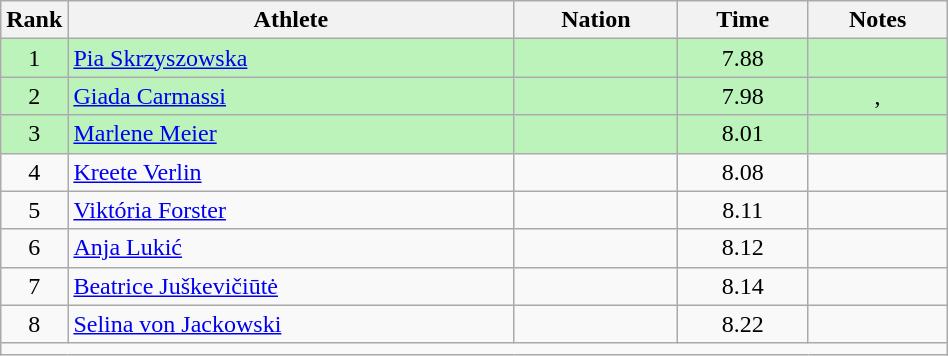<table class="wikitable sortable" style="text-align:center;width: 50%;">
<tr>
<th scope="col" style="width: 10px;">Rank</th>
<th scope="col">Athlete</th>
<th scope="col">Nation</th>
<th scope="col">Time</th>
<th scope="col">Notes</th>
</tr>
<tr bgcolor=bbf3bb>
<td>1</td>
<td align=left><a href='#'>Pia Skrzyszowska</a></td>
<td align=left></td>
<td>7.88</td>
<td></td>
</tr>
<tr bgcolor=bbf3bb>
<td>2</td>
<td align=left><a href='#'>Giada Carmassi</a></td>
<td align=left></td>
<td>7.98</td>
<td>, </td>
</tr>
<tr bgcolor=bbf3bb>
<td>3</td>
<td align=left><a href='#'>Marlene Meier</a></td>
<td align=left></td>
<td>8.01</td>
<td></td>
</tr>
<tr>
<td>4</td>
<td align=left><a href='#'>Kreete Verlin</a></td>
<td align=left></td>
<td>8.08</td>
<td></td>
</tr>
<tr>
<td>5</td>
<td align=left><a href='#'>Viktória Forster</a></td>
<td align=left></td>
<td>8.11</td>
<td></td>
</tr>
<tr>
<td>6</td>
<td align=left><a href='#'>Anja Lukić</a></td>
<td align=left></td>
<td>8.12</td>
<td></td>
</tr>
<tr>
<td>7</td>
<td align=left><a href='#'>Beatrice Juškevičiūtė</a></td>
<td align=left></td>
<td>8.14</td>
<td></td>
</tr>
<tr>
<td>8</td>
<td align=left><a href='#'>Selina von Jackowski</a></td>
<td align=left></td>
<td>8.22</td>
<td></td>
</tr>
<tr class="sortbottom">
<td colspan="5"></td>
</tr>
</table>
